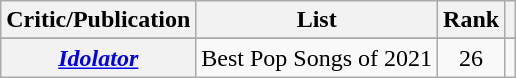<table class="wikitable plainrowheaders">
<tr>
<th>Critic/Publication</th>
<th scope="col" class="unsortable">List</th>
<th data-sort-type="number">Rank</th>
<th scope="col" class="unsortable"></th>
</tr>
<tr>
</tr>
<tr>
<th scope="row" rowspan="1"><em><a href='#'>Idolator</a></em></th>
<td>Best Pop Songs of 2021</td>
<td style="text-align:center;">26</td>
<td style="text-align:center;"></td>
</tr>
</table>
